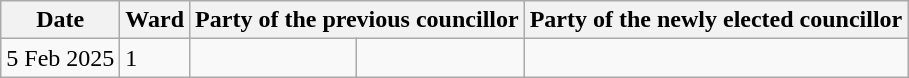<table class="wikitable">
<tr>
<th>Date</th>
<th>Ward</th>
<th colspan=2>Party of the previous councillor</th>
<th colspan=2>Party of the newly elected councillor</th>
</tr>
<tr>
<td>5 Feb 2025</td>
<td>1</td>
<td></td>
<td></td>
</tr>
</table>
